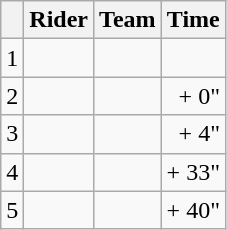<table class="wikitable">
<tr>
<th></th>
<th>Rider</th>
<th>Team</th>
<th>Time</th>
</tr>
<tr>
<td>1</td>
<td> </td>
<td></td>
<td align="right"></td>
</tr>
<tr>
<td>2</td>
<td> </td>
<td></td>
<td align="right">+ 0"</td>
</tr>
<tr>
<td>3</td>
<td></td>
<td></td>
<td align="right">+ 4"</td>
</tr>
<tr>
<td>4</td>
<td> </td>
<td></td>
<td align="right">+ 33"</td>
</tr>
<tr>
<td>5</td>
<td></td>
<td></td>
<td align="right">+ 40"</td>
</tr>
</table>
